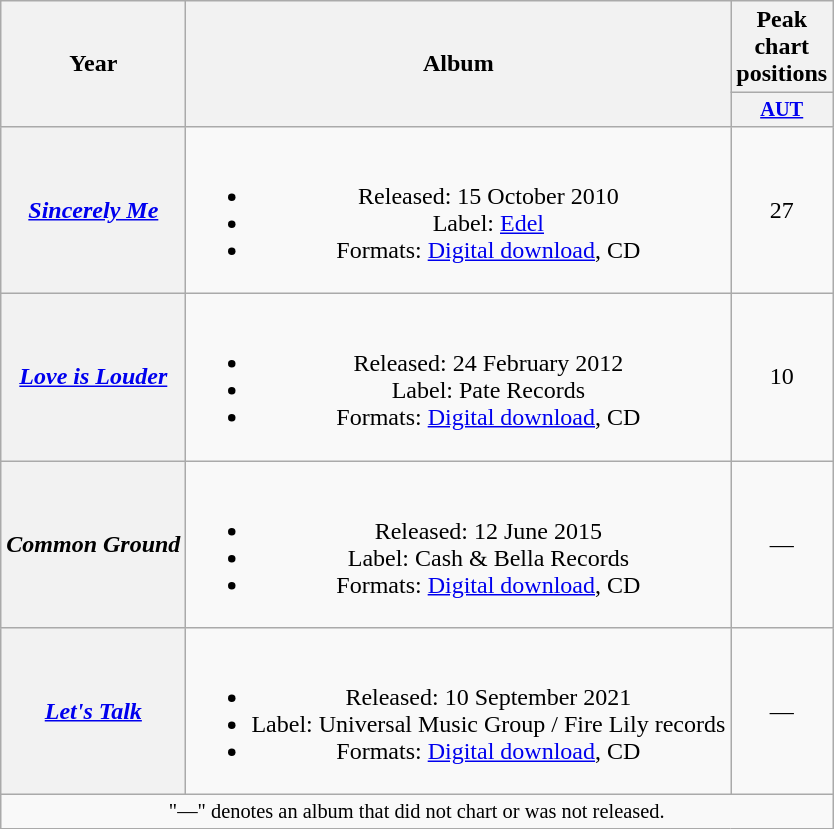<table class="wikitable plainrowheaders" style="text-align:center;">
<tr>
<th scope="col" rowspan="2">Year</th>
<th scope="col" rowspan="2">Album</th>
<th scope="col" colspan="1">Peak chart positions</th>
</tr>
<tr>
<th scope="col" style="width:3em;font-size:85%;"><a href='#'>AUT</a><br></th>
</tr>
<tr>
<th scope="row"><em><a href='#'>Sincerely Me</a></em></th>
<td><br><ul><li>Released: 15 October 2010</li><li>Label: <a href='#'>Edel</a></li><li>Formats: <a href='#'>Digital download</a>, CD</li></ul></td>
<td>27</td>
</tr>
<tr>
<th scope="row"><em><a href='#'>Love is Louder</a></em></th>
<td><br><ul><li>Released: 24 February 2012</li><li>Label: Pate Records</li><li>Formats: <a href='#'>Digital download</a>, CD</li></ul></td>
<td>10</td>
</tr>
<tr>
<th scope="row"><em>Common Ground</em></th>
<td><br><ul><li>Released: 12 June 2015</li><li>Label: Cash & Bella Records</li><li>Formats: <a href='#'>Digital download</a>, CD</li></ul></td>
<td>—</td>
</tr>
<tr>
<th scope="row"><em><a href='#'>Let's Talk</a></em></th>
<td><br><ul><li>Released: 10 September 2021</li><li>Label: Universal Music Group / Fire Lily records</li><li>Formats: <a href='#'>Digital download</a>, CD</li></ul></td>
<td>—</td>
</tr>
<tr>
<td colspan="20" style="text-align:center; font-size:85%;">"—" denotes an album that did not chart or was not released.</td>
</tr>
</table>
